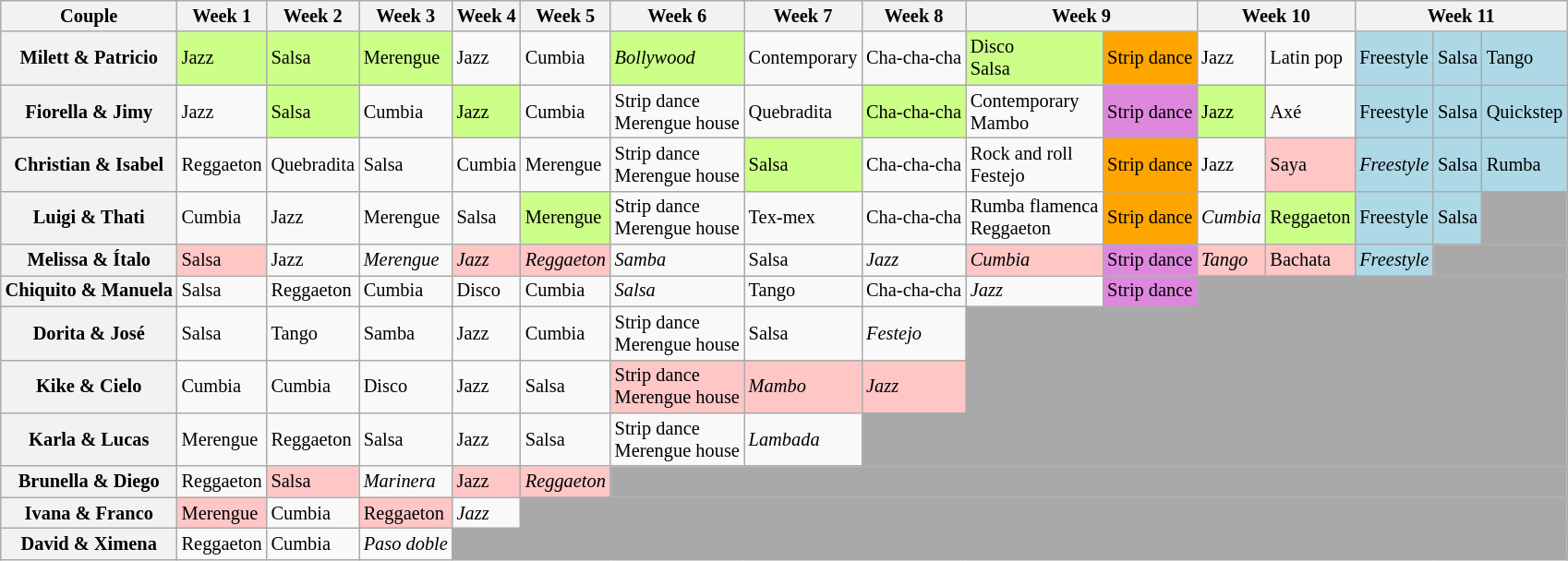<table class="wikitable" style="text-align:left; font-size:85%; line-height:16px;">
<tr>
<th>Couple</th>
<th>Week 1</th>
<th>Week 2</th>
<th>Week 3</th>
<th>Week 4</th>
<th>Week 5</th>
<th>Week 6</th>
<th>Week 7</th>
<th>Week 8</th>
<th colspan=2>Week 9</th>
<th colspan=2>Week 10</th>
<th colspan=3>Week 11</th>
</tr>
<tr>
<th>Milett & Patricio</th>
<td style="background:#ccff88;">Jazz</td>
<td style="background:#ccff88;">Salsa<br></td>
<td style="background:#ccff88;">Merengue</td>
<td>Jazz</td>
<td>Cumbia<br></td>
<td style="background:#ccff88;"><em>Bollywood</em></td>
<td>Contemporary<br></td>
<td>Cha-cha-cha</td>
<td style="background:#ccff88;">Disco<br>Salsa</td>
<td style="background:orange;">Strip dance</td>
<td>Jazz</td>
<td>Latin pop</td>
<td style="background:lightblue;">Freestyle</td>
<td style="background:lightblue;">Salsa</td>
<td style="background:lightblue;">Tango</td>
</tr>
<tr>
<th>Fiorella & Jimy</th>
<td>Jazz</td>
<td style="background:#ccff88;">Salsa<br></td>
<td>Cumbia</td>
<td style="background:#ccff88;">Jazz</td>
<td>Cumbia<br></td>
<td>Strip dance<br>Merengue house</td>
<td>Quebradita<br></td>
<td style="background:#ccff88;">Cha-cha-cha</td>
<td>Contemporary<br>Mambo</td>
<td style="background:#dd88dd;">Strip dance</td>
<td style="background:#ccff88;">Jazz</td>
<td>Axé</td>
<td style="background:lightblue;">Freestyle</td>
<td style="background:lightblue;">Salsa</td>
<td style="background:lightblue;">Quickstep</td>
</tr>
<tr>
<th>Christian & Isabel</th>
<td>Reggaeton</td>
<td>Quebradita<br></td>
<td>Salsa</td>
<td>Cumbia</td>
<td>Merengue<br></td>
<td>Strip dance<br>Merengue house</td>
<td style="background:#ccff88;">Salsa<br></td>
<td>Cha-cha-cha</td>
<td>Rock and roll<br>Festejo</td>
<td style="background:orange;">Strip dance</td>
<td>Jazz</td>
<td style="background:#ffc6c6;">Saya</td>
<td style="background:lightblue;"><em>Freestyle</em></td>
<td style="background:lightblue;">Salsa</td>
<td style="background:lightblue;">Rumba</td>
</tr>
<tr>
<th>Luigi & Thati</th>
<td>Cumbia</td>
<td>Jazz<br></td>
<td>Merengue</td>
<td>Salsa</td>
<td style="background:#ccff88;">Merengue<br></td>
<td>Strip dance<br>Merengue house</td>
<td>Tex-mex<br></td>
<td>Cha-cha-cha</td>
<td>Rumba flamenca<br>Reggaeton</td>
<td style="background:orange;">Strip dance</td>
<td><em>Cumbia</em></td>
<td style="background:#ccff88;">Reggaeton</td>
<td style="background:lightblue;">Freestyle</td>
<td style="background:lightblue;">Salsa</td>
<td style="background:darkgrey;" colspan="1"></td>
</tr>
<tr>
<th>Melissa & Ítalo</th>
<td style="background:#ffc6c6;">Salsa</td>
<td>Jazz<br></td>
<td><em>Merengue</em></td>
<td style="background:#ffc6c6;"><em>Jazz</em></td>
<td style="background:#ffc6c6;"><em>Reggaeton</em><br></td>
<td><em>Samba</em></td>
<td>Salsa<br></td>
<td><em>Jazz</em></td>
<td style="background:#ffc6c6;"><em>Cumbia</em></td>
<td style="background:#dd88dd;">Strip dance</td>
<td style="background:#ffc6c6;"><em>Tango</em></td>
<td style="background:#ffc6c6;">Bachata</td>
<td style="background:lightblue;"><em>Freestyle</em></td>
<td style="background:darkgrey;" colspan="2"></td>
</tr>
<tr>
<th>Chiquito & Manuela</th>
<td>Salsa</td>
<td>Reggaeton<br></td>
<td>Cumbia</td>
<td>Disco</td>
<td>Cumbia<br></td>
<td><em>Salsa</em></td>
<td>Tango<br></td>
<td>Cha-cha-cha</td>
<td><em>Jazz</em></td>
<td style="background:#dd88dd;">Strip dance</td>
<td style="background:darkgrey;" colspan="5"></td>
</tr>
<tr>
<th>Dorita & José</th>
<td>Salsa</td>
<td>Tango<br></td>
<td>Samba</td>
<td>Jazz</td>
<td>Cumbia<br></td>
<td>Strip dance<br>Merengue house</td>
<td>Salsa<br></td>
<td><em>Festejo</em></td>
<td style="background:darkgrey;" colspan="7"></td>
</tr>
<tr>
<th>Kike & Cielo</th>
<td>Cumbia</td>
<td>Cumbia<br></td>
<td>Disco</td>
<td>Jazz</td>
<td>Salsa<br></td>
<td style="background:#ffc6c6;">Strip dance<br>Merengue house</td>
<td style="background:#ffc6c6;"><em>Mambo</em></td>
<td style="background:#ffc6c6;"><em>Jazz</em></td>
<td style="background:darkgrey;" colspan="7"></td>
</tr>
<tr>
<th>Karla & Lucas</th>
<td>Merengue</td>
<td>Reggaeton<br></td>
<td>Salsa</td>
<td>Jazz</td>
<td>Salsa<br></td>
<td>Strip dance<br>Merengue house</td>
<td><em>Lambada</em></td>
<td style="background:darkgrey;" colspan="8"></td>
</tr>
<tr>
<th>Brunella & Diego</th>
<td>Reggaeton</td>
<td style="background:#ffc6c6;">Salsa<br></td>
<td><em>Marinera</em></td>
<td style="background:#ffc6c6;">Jazz</td>
<td style="background:#ffc6c6;"><em>Reggaeton</em><br></td>
<td style="background:darkgrey;" colspan="10"></td>
</tr>
<tr>
<th>Ivana & Franco</th>
<td style="background:#ffc6c6;">Merengue</td>
<td>Cumbia<br></td>
<td style="background:#ffc6c6;">Reggaeton</td>
<td><em>Jazz</em></td>
<td style="background:darkgrey;" colspan="11"></td>
</tr>
<tr>
<th>David & Ximena</th>
<td>Reggaeton</td>
<td>Cumbia<br></td>
<td><em>Paso doble</em></td>
<td style="background:darkgrey;" colspan="12"></td>
</tr>
</table>
